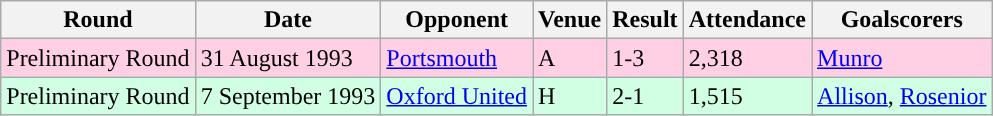<table class="wikitable">
<tr>
<th>Round</th>
<th>Date</th>
<th>Opponent</th>
<th>Venue</th>
<th>Result</th>
<th>Attendance</th>
<th>Goalscorers</th>
</tr>
<tr style="background-color: #ffd0e3;">
<td>Preliminary Round</td>
<td>31 August 1993</td>
<td><a href='#'>Portsmouth</a></td>
<td>A</td>
<td>1-3</td>
<td>2,318</td>
<td><a href='#'>Munro</a></td>
</tr>
<tr style="background-color: #d0ffe3;">
<td>Preliminary Round</td>
<td>7 September 1993</td>
<td><a href='#'>Oxford United</a></td>
<td>H</td>
<td>2-1</td>
<td>1,515</td>
<td><a href='#'>Allison</a>, <a href='#'>Rosenior</a></td>
</tr>
</table>
